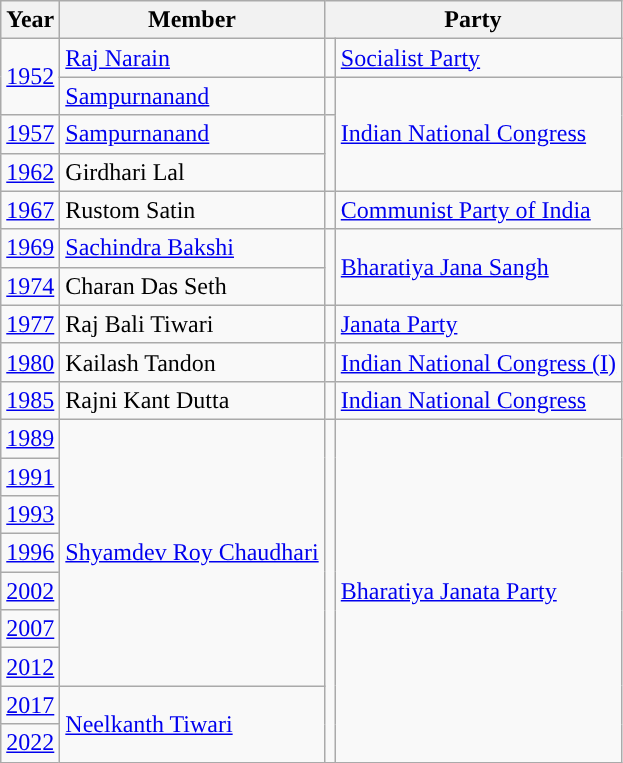<table class="wikitable">
<tr>
<th>Year</th>
<th>Member</th>
<th colspan="2">Party</th>
</tr>
<tr>
<td rowspan="2"><a href='#'>1952</a></td>
<td><a href='#'>Raj Narain</a></td>
<td style="background-color: "></td>
<td><a href='#'>Socialist Party</a></td>
</tr>
<tr>
<td><a href='#'>Sampurnanand</a></td>
<td style="background-color: "></td>
<td rowspan="3"><a href='#'>Indian National Congress</a></td>
</tr>
<tr>
<td><a href='#'>1957</a></td>
<td><a href='#'>Sampurnanand</a></td>
<td rowspan="2" style="background-color: "></td>
</tr>
<tr>
<td><a href='#'>1962</a></td>
<td>Girdhari Lal</td>
</tr>
<tr>
<td><a href='#'>1967</a></td>
<td>Rustom Satin</td>
<td style="background-color: "></td>
<td><a href='#'>Communist Party of India</a></td>
</tr>
<tr>
<td><a href='#'>1969</a></td>
<td><a href='#'>Sachindra Bakshi</a></td>
<td rowspan="2" style="background-color: "></td>
<td rowspan="2"><a href='#'>Bharatiya Jana Sangh</a></td>
</tr>
<tr>
<td><a href='#'>1974</a></td>
<td>Charan Das Seth</td>
</tr>
<tr>
<td><a href='#'>1977</a></td>
<td>Raj Bali Tiwari</td>
<td style="background-color: "></td>
<td><a href='#'>Janata Party</a></td>
</tr>
<tr>
<td><a href='#'>1980</a></td>
<td>Kailash Tandon</td>
<td style="background-color: "></td>
<td><a href='#'>Indian National Congress (I)</a></td>
</tr>
<tr>
<td><a href='#'>1985</a></td>
<td>Rajni Kant Dutta</td>
<td style="background-color: "></td>
<td><a href='#'>Indian National Congress</a></td>
</tr>
<tr>
<td><a href='#'>1989</a></td>
<td rowspan="7"><a href='#'>Shyamdev Roy Chaudhari</a></td>
<td rowspan="9" style="background-color: "></td>
<td rowspan="9"><a href='#'>Bharatiya Janata Party</a></td>
</tr>
<tr>
<td><a href='#'>1991</a></td>
</tr>
<tr>
<td><a href='#'>1993</a></td>
</tr>
<tr>
<td><a href='#'>1996</a></td>
</tr>
<tr>
<td><a href='#'>2002</a></td>
</tr>
<tr>
<td><a href='#'>2007</a></td>
</tr>
<tr>
<td><a href='#'>2012</a></td>
</tr>
<tr>
<td><a href='#'>2017</a></td>
<td rowspan="2"><a href='#'>Neelkanth Tiwari</a></td>
</tr>
<tr>
<td><a href='#'>2022</a></td>
</tr>
</table>
